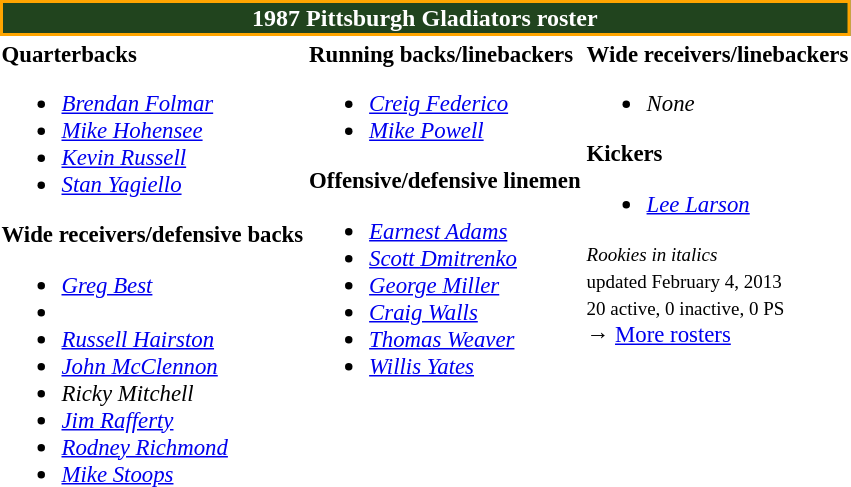<table class="toccolours" style="text-align: left">
<tr>
<th colspan="7" style="background:#21441E; border:2px solid #FFA500; color:white; text-align:center;">1987 Pittsburgh Gladiators roster</th>
</tr>
<tr>
<td style="font-size: 95%;" valign="top"><strong>Quarterbacks</strong><br><ul><li> <em><a href='#'>Brendan Folmar</a></em></li><li> <em><a href='#'>Mike Hohensee</a></em></li><li> <em><a href='#'>Kevin Russell</a></em></li><li> <em><a href='#'>Stan Yagiello</a></em></li></ul><strong>Wide receivers/defensive backs</strong><ul><li> <em><a href='#'>Greg Best</a></em></li><li></li><li> <em><a href='#'>Russell Hairston</a></em></li><li> <em><a href='#'>John McClennon</a></em></li><li> <em>Ricky Mitchell</em></li><li> <em><a href='#'>Jim Rafferty</a></em></li><li> <em><a href='#'>Rodney Richmond</a></em></li><li> <em><a href='#'>Mike Stoops</a></em></li></ul></td>
<td style="font-size: 95%;" valign="top"><strong>Running backs/linebackers</strong><br><ul><li> <em><a href='#'>Creig Federico</a></em></li><li> <em><a href='#'>Mike Powell</a></em></li></ul><strong>Offensive/defensive linemen</strong><ul><li> <em><a href='#'>Earnest Adams</a></em></li><li> <em><a href='#'>Scott Dmitrenko</a></em></li><li> <em><a href='#'>George Miller</a></em></li><li> <em><a href='#'>Craig Walls</a></em></li><li> <em><a href='#'>Thomas Weaver</a></em></li><li> <em><a href='#'>Willis Yates</a></em></li></ul></td>
<td style="font-size: 95%;" valign="top"><strong>Wide receivers/linebackers</strong><br><ul><li><em>None</em></li></ul><strong>Kickers</strong><ul><li> <em><a href='#'>Lee Larson</a></em></li></ul><small><em>Rookies in italics</em><br> updated February 4, 2013</small><br>
<small>20 active, 0 inactive, 0 PS</small><br>→ <a href='#'>More rosters</a></td>
</tr>
<tr>
</tr>
</table>
